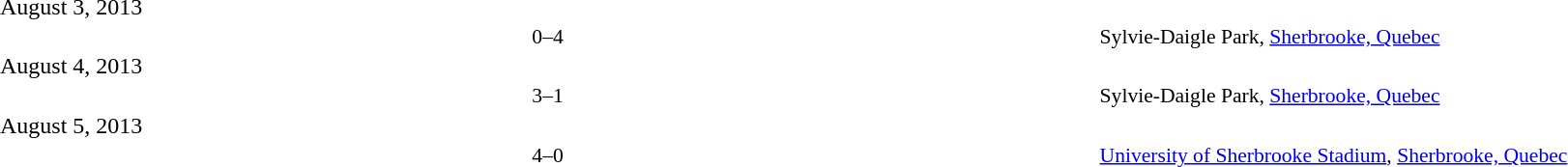<table style="width:100%;" cellspacing="1">
<tr>
<th width=25%></th>
<th width=10%></th>
<th width=25%></th>
</tr>
<tr>
<td>August 3, 2013</td>
</tr>
<tr style=font-size:90%>
<td align=right></td>
<td align=center>0–4</td>
<td></td>
<td>Sylvie-Daigle Park, <a href='#'>Sherbrooke, Quebec</a></td>
</tr>
<tr>
<td>August 4, 2013</td>
</tr>
<tr style=font-size:90%>
<td align=right></td>
<td align=center>3–1</td>
<td></td>
<td>Sylvie-Daigle Park, <a href='#'>Sherbrooke, Quebec</a></td>
</tr>
<tr>
<td>August 5, 2013</td>
</tr>
<tr style=font-size:90%>
<td align=right></td>
<td align=center>4–0</td>
<td></td>
<td><a href='#'>University of Sherbrooke Stadium</a>, <a href='#'>Sherbrooke, Quebec</a></td>
</tr>
</table>
